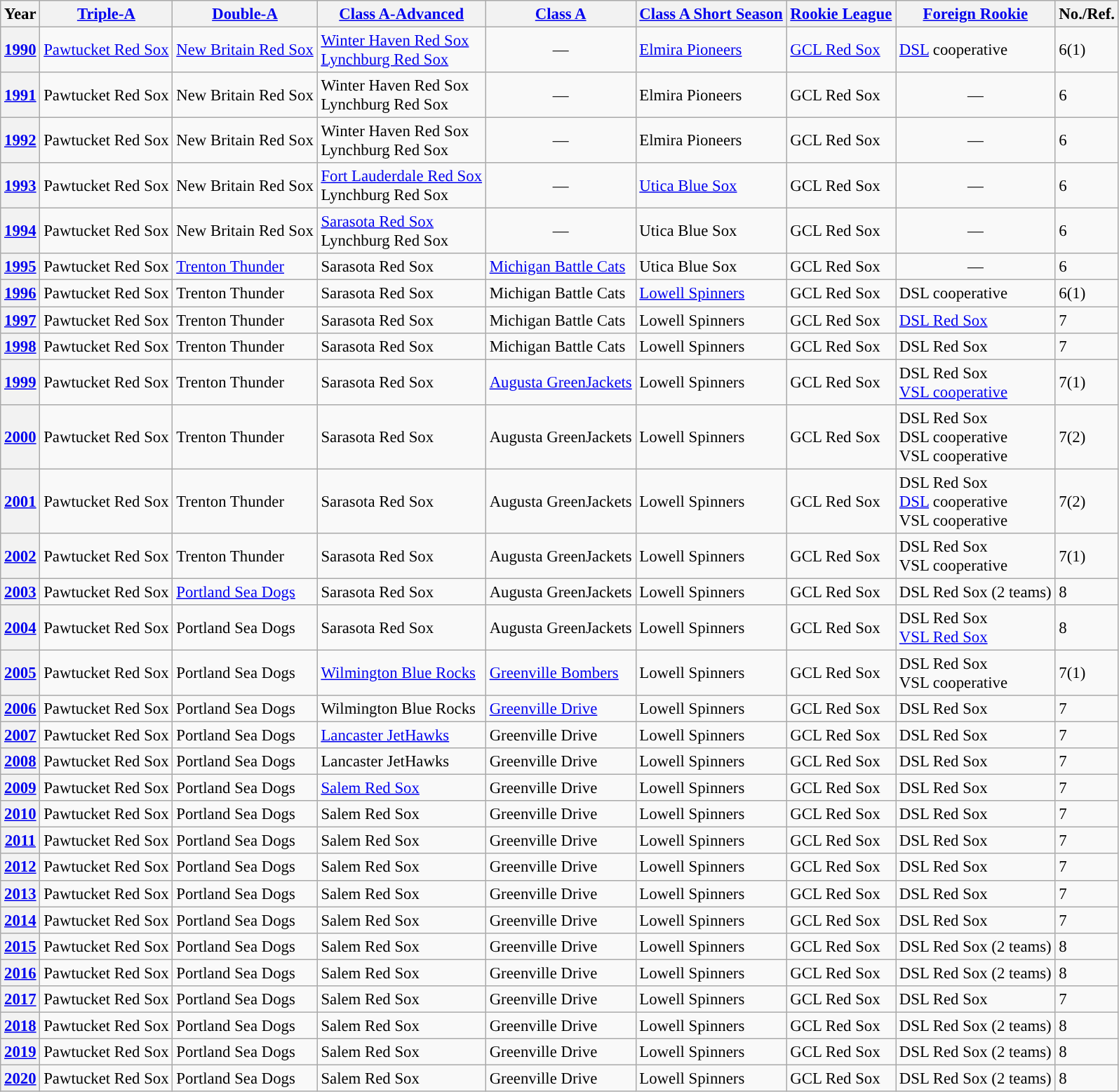<table class="wikitable" style="text-align:left; font-size: 95%;">
<tr>
<th>Year</th>
<th><a href='#'><span>Triple-A</span></a></th>
<th><a href='#'><span>Double-A</span></a></th>
<th><a href='#'><span>Class A-Advanced</span></a></th>
<th><a href='#'><span>Class A</span></a></th>
<th><a href='#'><span>Class A Short Season</span></a></th>
<th><a href='#'><span>Rookie League</span></a></th>
<th><a href='#'><span>Foreign Rookie</span></a></th>
<th>No./Ref.</th>
</tr>
<tr>
<th><a href='#'>1990</a></th>
<td><a href='#'>Pawtucket Red Sox</a></td>
<td><a href='#'>New Britain Red Sox</a></td>
<td><a href='#'>Winter Haven Red Sox</a><br><a href='#'>Lynchburg Red Sox</a></td>
<td align="center">—</td>
<td><a href='#'>Elmira Pioneers</a></td>
<td><a href='#'>GCL Red Sox</a></td>
<td><a href='#'>DSL</a> cooperative</td>
<td>6(1)</td>
</tr>
<tr>
<th><a href='#'>1991</a></th>
<td>Pawtucket Red Sox</td>
<td>New Britain Red Sox</td>
<td>Winter Haven Red Sox<br>Lynchburg Red Sox</td>
<td align="center">—</td>
<td>Elmira Pioneers</td>
<td>GCL Red Sox</td>
<td align="center">—</td>
<td>6</td>
</tr>
<tr>
<th><a href='#'>1992</a></th>
<td>Pawtucket Red Sox</td>
<td>New Britain Red Sox</td>
<td>Winter Haven Red Sox<br>Lynchburg Red Sox</td>
<td align="center">—</td>
<td>Elmira Pioneers</td>
<td>GCL Red Sox</td>
<td align="center">—</td>
<td>6</td>
</tr>
<tr>
<th><a href='#'>1993</a></th>
<td>Pawtucket Red Sox</td>
<td>New Britain Red Sox</td>
<td><a href='#'>Fort Lauderdale Red Sox</a><br>Lynchburg Red Sox</td>
<td align="center">—</td>
<td><a href='#'>Utica Blue Sox</a></td>
<td>GCL Red Sox</td>
<td align="center">—</td>
<td>6</td>
</tr>
<tr>
<th><a href='#'>1994</a></th>
<td>Pawtucket Red Sox</td>
<td>New Britain Red Sox</td>
<td><a href='#'>Sarasota Red Sox</a><br>Lynchburg Red Sox</td>
<td align="center">—</td>
<td>Utica Blue Sox</td>
<td>GCL Red Sox</td>
<td align="center">—</td>
<td>6</td>
</tr>
<tr>
<th><a href='#'>1995</a></th>
<td>Pawtucket Red Sox</td>
<td><a href='#'>Trenton Thunder</a></td>
<td>Sarasota Red Sox</td>
<td><a href='#'>Michigan Battle Cats</a></td>
<td>Utica Blue Sox</td>
<td>GCL Red Sox</td>
<td align="center">—</td>
<td>6</td>
</tr>
<tr>
<th><a href='#'>1996</a></th>
<td>Pawtucket Red Sox</td>
<td>Trenton Thunder</td>
<td>Sarasota Red Sox</td>
<td>Michigan Battle Cats</td>
<td><a href='#'>Lowell Spinners</a></td>
<td>GCL Red Sox</td>
<td>DSL cooperative</td>
<td>6(1)</td>
</tr>
<tr>
<th><a href='#'>1997</a></th>
<td>Pawtucket Red Sox</td>
<td>Trenton Thunder</td>
<td>Sarasota Red Sox</td>
<td>Michigan Battle Cats</td>
<td>Lowell Spinners</td>
<td>GCL Red Sox</td>
<td><a href='#'>DSL Red Sox</a></td>
<td>7</td>
</tr>
<tr>
<th><a href='#'>1998</a></th>
<td>Pawtucket Red Sox</td>
<td>Trenton Thunder</td>
<td>Sarasota Red Sox</td>
<td>Michigan Battle Cats</td>
<td>Lowell Spinners</td>
<td>GCL Red Sox</td>
<td>DSL Red Sox</td>
<td>7</td>
</tr>
<tr>
<th><a href='#'>1999</a></th>
<td>Pawtucket Red Sox</td>
<td>Trenton Thunder</td>
<td>Sarasota Red Sox</td>
<td><a href='#'>Augusta GreenJackets</a></td>
<td>Lowell Spinners</td>
<td>GCL Red Sox</td>
<td>DSL Red Sox<br><a href='#'>VSL cooperative</a></td>
<td>7(1)</td>
</tr>
<tr>
<th><a href='#'>2000</a></th>
<td>Pawtucket Red Sox</td>
<td>Trenton Thunder</td>
<td>Sarasota Red Sox</td>
<td>Augusta GreenJackets</td>
<td>Lowell Spinners</td>
<td>GCL Red Sox</td>
<td>DSL Red Sox<br>DSL cooperative<br>VSL cooperative</td>
<td>7(2)</td>
</tr>
<tr>
<th><a href='#'>2001</a></th>
<td>Pawtucket Red Sox</td>
<td>Trenton Thunder</td>
<td>Sarasota Red Sox</td>
<td>Augusta GreenJackets</td>
<td>Lowell Spinners</td>
<td>GCL Red Sox</td>
<td>DSL Red Sox<br><a href='#'>DSL</a> cooperative<br>VSL cooperative</td>
<td>7(2)</td>
</tr>
<tr>
<th><a href='#'>2002</a></th>
<td>Pawtucket Red Sox</td>
<td>Trenton Thunder</td>
<td>Sarasota Red Sox</td>
<td>Augusta GreenJackets</td>
<td>Lowell Spinners</td>
<td>GCL Red Sox</td>
<td>DSL Red Sox<br>VSL cooperative</td>
<td>7(1)</td>
</tr>
<tr>
<th><a href='#'>2003</a></th>
<td>Pawtucket Red Sox</td>
<td><a href='#'>Portland Sea Dogs</a></td>
<td>Sarasota Red Sox</td>
<td>Augusta GreenJackets</td>
<td>Lowell Spinners</td>
<td>GCL Red Sox</td>
<td>DSL Red Sox (2 teams)</td>
<td>8</td>
</tr>
<tr>
<th><a href='#'>2004</a></th>
<td>Pawtucket Red Sox</td>
<td>Portland Sea Dogs</td>
<td>Sarasota Red Sox</td>
<td>Augusta GreenJackets</td>
<td>Lowell Spinners</td>
<td>GCL Red Sox</td>
<td>DSL Red Sox<br><a href='#'>VSL Red Sox</a></td>
<td>8</td>
</tr>
<tr>
<th><a href='#'>2005</a></th>
<td>Pawtucket Red Sox</td>
<td>Portland Sea Dogs</td>
<td><a href='#'>Wilmington Blue Rocks</a></td>
<td><a href='#'>Greenville Bombers</a></td>
<td>Lowell Spinners</td>
<td>GCL Red Sox</td>
<td>DSL Red Sox<br>VSL cooperative</td>
<td>7(1)</td>
</tr>
<tr>
<th><a href='#'>2006</a></th>
<td>Pawtucket Red Sox</td>
<td>Portland Sea Dogs</td>
<td>Wilmington Blue Rocks</td>
<td><a href='#'>Greenville Drive</a></td>
<td>Lowell Spinners</td>
<td>GCL Red Sox</td>
<td>DSL Red Sox</td>
<td>7</td>
</tr>
<tr>
<th><a href='#'>2007</a></th>
<td>Pawtucket Red Sox</td>
<td>Portland Sea Dogs</td>
<td><a href='#'>Lancaster JetHawks</a></td>
<td>Greenville Drive</td>
<td>Lowell Spinners</td>
<td>GCL Red Sox</td>
<td>DSL Red Sox</td>
<td>7</td>
</tr>
<tr>
<th><a href='#'>2008</a></th>
<td>Pawtucket Red Sox</td>
<td>Portland Sea Dogs</td>
<td>Lancaster JetHawks</td>
<td>Greenville Drive</td>
<td>Lowell Spinners</td>
<td>GCL Red Sox</td>
<td>DSL Red Sox</td>
<td>7</td>
</tr>
<tr>
<th><a href='#'>2009</a></th>
<td>Pawtucket Red Sox</td>
<td>Portland Sea Dogs</td>
<td><a href='#'>Salem Red Sox</a></td>
<td>Greenville Drive</td>
<td>Lowell Spinners</td>
<td>GCL Red Sox</td>
<td>DSL Red Sox</td>
<td>7</td>
</tr>
<tr>
<th><a href='#'>2010</a></th>
<td>Pawtucket Red Sox</td>
<td>Portland Sea Dogs</td>
<td>Salem Red Sox</td>
<td>Greenville Drive</td>
<td>Lowell Spinners</td>
<td>GCL Red Sox</td>
<td>DSL Red Sox</td>
<td>7</td>
</tr>
<tr>
<th><a href='#'>2011</a></th>
<td>Pawtucket Red Sox</td>
<td>Portland Sea Dogs</td>
<td>Salem Red Sox</td>
<td>Greenville Drive</td>
<td>Lowell Spinners</td>
<td>GCL Red Sox</td>
<td>DSL Red Sox</td>
<td>7</td>
</tr>
<tr>
<th><a href='#'>2012</a></th>
<td>Pawtucket Red Sox</td>
<td>Portland Sea Dogs</td>
<td>Salem Red Sox</td>
<td>Greenville Drive</td>
<td>Lowell Spinners</td>
<td>GCL Red Sox</td>
<td>DSL Red Sox</td>
<td>7</td>
</tr>
<tr>
<th><a href='#'>2013</a></th>
<td>Pawtucket Red Sox</td>
<td>Portland Sea Dogs</td>
<td>Salem Red Sox</td>
<td>Greenville Drive</td>
<td>Lowell Spinners</td>
<td>GCL Red Sox</td>
<td>DSL Red Sox</td>
<td>7</td>
</tr>
<tr>
<th><a href='#'>2014</a></th>
<td>Pawtucket Red Sox</td>
<td>Portland Sea Dogs</td>
<td>Salem Red Sox</td>
<td>Greenville Drive</td>
<td>Lowell Spinners</td>
<td>GCL Red Sox</td>
<td>DSL Red Sox</td>
<td>7</td>
</tr>
<tr>
<th><a href='#'>2015</a></th>
<td>Pawtucket Red Sox</td>
<td>Portland Sea Dogs</td>
<td>Salem Red Sox</td>
<td>Greenville Drive</td>
<td>Lowell Spinners</td>
<td>GCL Red Sox</td>
<td>DSL Red Sox (2 teams)</td>
<td>8</td>
</tr>
<tr>
<th><a href='#'>2016</a></th>
<td>Pawtucket Red Sox</td>
<td>Portland Sea Dogs</td>
<td>Salem Red Sox</td>
<td>Greenville Drive</td>
<td>Lowell Spinners</td>
<td>GCL Red Sox</td>
<td>DSL Red Sox (2 teams)</td>
<td>8</td>
</tr>
<tr>
<th><a href='#'>2017</a></th>
<td>Pawtucket Red Sox</td>
<td>Portland Sea Dogs</td>
<td>Salem Red Sox</td>
<td>Greenville Drive</td>
<td>Lowell Spinners</td>
<td>GCL Red Sox</td>
<td>DSL Red Sox</td>
<td>7</td>
</tr>
<tr>
<th><a href='#'>2018</a></th>
<td>Pawtucket Red Sox</td>
<td>Portland Sea Dogs</td>
<td>Salem Red Sox</td>
<td>Greenville Drive</td>
<td>Lowell Spinners</td>
<td>GCL Red Sox</td>
<td>DSL Red Sox (2 teams)</td>
<td>8</td>
</tr>
<tr>
<th><a href='#'>2019</a></th>
<td>Pawtucket Red Sox</td>
<td>Portland Sea Dogs</td>
<td>Salem Red Sox</td>
<td>Greenville Drive</td>
<td>Lowell Spinners</td>
<td>GCL Red Sox</td>
<td>DSL Red Sox (2 teams)</td>
<td>8</td>
</tr>
<tr>
<th><a href='#'>2020</a></th>
<td>Pawtucket Red Sox</td>
<td>Portland Sea Dogs</td>
<td>Salem Red Sox</td>
<td>Greenville Drive</td>
<td>Lowell Spinners</td>
<td>GCL Red Sox</td>
<td>DSL Red Sox (2 teams)</td>
<td>8</td>
</tr>
</table>
